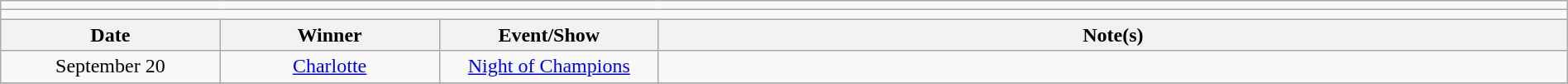<table class="wikitable" style="text-align:center; width:100%;">
<tr>
<td colspan="5"></td>
</tr>
<tr>
<td colspan="5"><strong></strong></td>
</tr>
<tr>
<th width=14%>Date</th>
<th width=14%>Winner</th>
<th width=14%>Event/Show</th>
<th width=58%>Note(s)</th>
</tr>
<tr>
<td>September 20</td>
<td><a href='#'>Charlotte</a></td>
<td><a href='#'>Night of Champions</a></td>
<td></td>
</tr>
<tr>
</tr>
</table>
